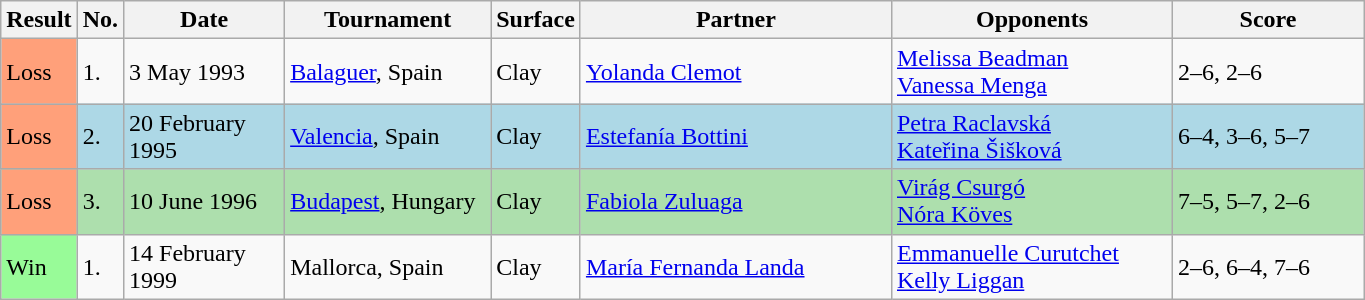<table class="sortable wikitable">
<tr>
<th>Result</th>
<th>No.</th>
<th style="width:100px">Date</th>
<th style="width:130px">Tournament</th>
<th style="width:50px">Surface</th>
<th style="width:200px">Partner</th>
<th style="width:180px">Opponents</th>
<th style="width:120px" class="unsortable">Score</th>
</tr>
<tr>
<td style="background:#ffa07a;">Loss</td>
<td>1.</td>
<td>3 May 1993</td>
<td><a href='#'>Balaguer</a>, Spain</td>
<td>Clay</td>
<td> <a href='#'>Yolanda Clemot</a></td>
<td> <a href='#'>Melissa Beadman</a> <br>  <a href='#'>Vanessa Menga</a></td>
<td>2–6, 2–6</td>
</tr>
<tr style="background:lightblue;">
<td style="background:#ffa07a;">Loss</td>
<td>2.</td>
<td>20 February 1995</td>
<td><a href='#'>Valencia</a>, Spain</td>
<td>Clay</td>
<td> <a href='#'>Estefanía Bottini</a></td>
<td> <a href='#'>Petra Raclavská</a> <br>  <a href='#'>Kateřina Šišková</a></td>
<td>6–4, 3–6, 5–7</td>
</tr>
<tr style="background:#addfad;">
<td style="background:#ffa07a;">Loss</td>
<td>3.</td>
<td>10 June 1996</td>
<td><a href='#'>Budapest</a>, Hungary</td>
<td>Clay</td>
<td> <a href='#'>Fabiola Zuluaga</a></td>
<td> <a href='#'>Virág Csurgó</a> <br>  <a href='#'>Nóra Köves</a></td>
<td>7–5, 5–7, 2–6</td>
</tr>
<tr>
<td style="background:#98fb98;">Win</td>
<td>1.</td>
<td>14 February 1999</td>
<td>Mallorca, Spain</td>
<td>Clay</td>
<td> <a href='#'>María Fernanda Landa</a></td>
<td> <a href='#'>Emmanuelle Curutchet</a> <br>  <a href='#'>Kelly Liggan</a></td>
<td>2–6, 6–4, 7–6</td>
</tr>
</table>
